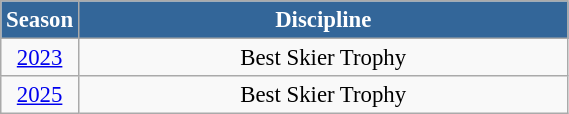<table class="wikitable"  style="font-size:95%; text-align:center; border:gray solid 1px; width:30%;">
<tr style="background:#369; color:white;">
<td colspan="1" style="width:10%;"><strong>Season</strong></td>
<td><strong>Discipline</strong></td>
</tr>
<tr>
<td align=center><a href='#'>2023</a></td>
<td align=center>Best Skier Trophy</td>
</tr>
<tr>
<td align=center><a href='#'>2025</a></td>
<td align=center>Best Skier Trophy</td>
</tr>
</table>
